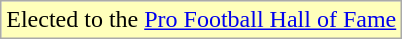<table class="wikitable">
<tr>
<td style="background:#ffb">Elected to the <a href='#'>Pro Football Hall of Fame</a></td>
</tr>
</table>
